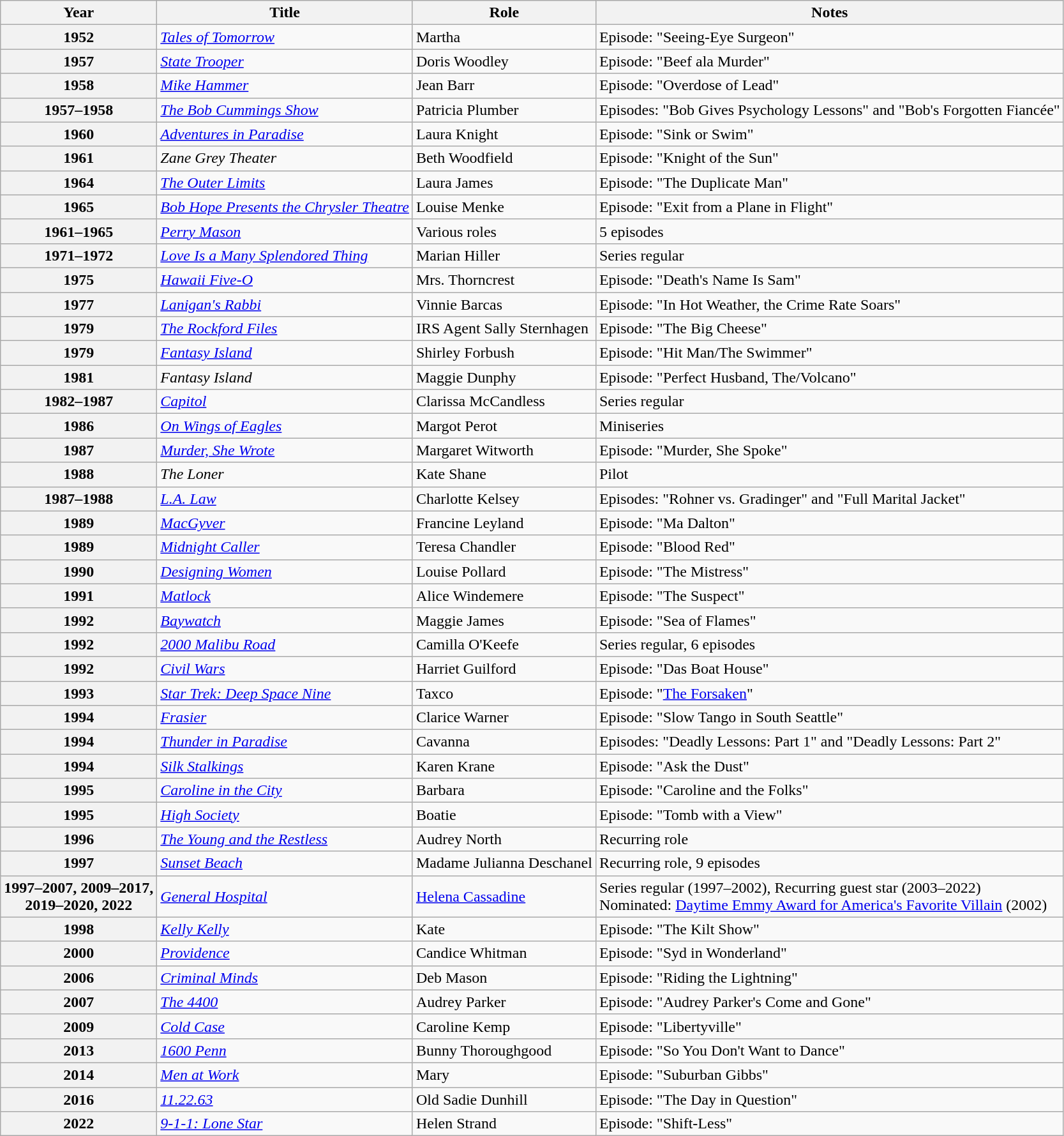<table class="wikitable sortable plainrowheaders">
<tr>
<th>Year</th>
<th>Title</th>
<th>Role</th>
<th>Notes</th>
</tr>
<tr>
<th scope="row">1952</th>
<td><em><a href='#'>Tales of Tomorrow</a></em></td>
<td>Martha</td>
<td>Episode: "Seeing-Eye Surgeon"</td>
</tr>
<tr>
<th scope="row">1957</th>
<td><em><a href='#'>State Trooper</a></em></td>
<td>Doris Woodley</td>
<td>Episode: "Beef ala Murder"</td>
</tr>
<tr>
<th scope="row">1958</th>
<td><em><a href='#'>Mike Hammer</a></em></td>
<td>Jean Barr</td>
<td>Episode: "Overdose of Lead"</td>
</tr>
<tr>
<th scope="row">1957–1958</th>
<td><em><a href='#'>The Bob Cummings Show</a></em></td>
<td>Patricia Plumber</td>
<td>Episodes: "Bob Gives Psychology Lessons" and "Bob's Forgotten Fiancée"</td>
</tr>
<tr>
<th scope="row">1960</th>
<td><em><a href='#'>Adventures in Paradise</a></em></td>
<td>Laura Knight</td>
<td>Episode: "Sink or Swim"</td>
</tr>
<tr>
<th scope="row">1961</th>
<td><em>Zane Grey Theater</em></td>
<td>Beth Woodfield</td>
<td>Episode: "Knight of the Sun"</td>
</tr>
<tr>
<th scope="row">1964</th>
<td><em><a href='#'>The Outer Limits</a> </em></td>
<td>Laura James</td>
<td>Episode: "The Duplicate Man"</td>
</tr>
<tr>
<th scope="row">1965</th>
<td><em><a href='#'>Bob Hope Presents the Chrysler Theatre</a></em></td>
<td>Louise Menke</td>
<td>Episode: "Exit from a Plane in Flight"</td>
</tr>
<tr>
<th scope="row">1961–1965</th>
<td><em><a href='#'>Perry Mason</a></em></td>
<td>Various roles</td>
<td>5 episodes</td>
</tr>
<tr>
<th scope="row">1971–1972</th>
<td><em><a href='#'>Love Is a Many Splendored Thing</a></em></td>
<td>Marian Hiller</td>
<td>Series regular</td>
</tr>
<tr>
<th scope="row">1975</th>
<td><em><a href='#'>Hawaii Five-O</a></em></td>
<td>Mrs. Thorncrest</td>
<td>Episode: "Death's Name Is Sam"</td>
</tr>
<tr>
<th scope="row">1977</th>
<td><em><a href='#'>Lanigan's Rabbi</a></em></td>
<td>Vinnie Barcas</td>
<td>Episode: "In Hot Weather, the Crime Rate Soars"</td>
</tr>
<tr>
<th scope="row">1979</th>
<td><em><a href='#'>The Rockford Files</a></em></td>
<td>IRS Agent Sally Sternhagen</td>
<td>Episode: "The Big Cheese"</td>
</tr>
<tr>
<th scope="row">1979</th>
<td><em><a href='#'>Fantasy Island</a></em></td>
<td>Shirley Forbush</td>
<td>Episode: "Hit Man/The Swimmer"</td>
</tr>
<tr>
<th scope="row">1981</th>
<td><em>Fantasy Island</em></td>
<td>Maggie Dunphy</td>
<td>Episode: "Perfect Husband, The/Volcano"</td>
</tr>
<tr>
<th scope="row">1982–1987</th>
<td><em><a href='#'>Capitol</a></em></td>
<td>Clarissa McCandless</td>
<td>Series regular</td>
</tr>
<tr>
<th scope="row">1986</th>
<td><em><a href='#'>On Wings of Eagles</a></em></td>
<td>Margot Perot</td>
<td>Miniseries</td>
</tr>
<tr>
<th scope="row">1987</th>
<td><em><a href='#'>Murder, She Wrote</a></em></td>
<td>Margaret Witworth</td>
<td>Episode: "Murder, She Spoke"</td>
</tr>
<tr>
<th scope="row">1988</th>
<td><em>The Loner </em></td>
<td>Kate Shane</td>
<td>Pilot</td>
</tr>
<tr>
<th scope="row">1987–1988</th>
<td><em><a href='#'>L.A. Law</a></em></td>
<td>Charlotte Kelsey</td>
<td>Episodes: "Rohner vs. Gradinger" and "Full Marital Jacket"</td>
</tr>
<tr>
<th scope="row">1989</th>
<td><em><a href='#'>MacGyver</a></em></td>
<td>Francine Leyland</td>
<td>Episode: "Ma Dalton"</td>
</tr>
<tr>
<th scope="row">1989</th>
<td><em><a href='#'>Midnight Caller</a></em></td>
<td>Teresa Chandler</td>
<td>Episode: "Blood Red"</td>
</tr>
<tr>
<th scope="row">1990</th>
<td><em><a href='#'>Designing Women</a></em></td>
<td>Louise Pollard</td>
<td>Episode: "The Mistress"</td>
</tr>
<tr>
<th scope="row">1991</th>
<td><em><a href='#'>Matlock</a></em></td>
<td>Alice Windemere</td>
<td>Episode: "The Suspect"</td>
</tr>
<tr>
<th scope="row">1992</th>
<td><em><a href='#'>Baywatch</a></em></td>
<td>Maggie James</td>
<td>Episode: "Sea of Flames"</td>
</tr>
<tr>
<th scope="row">1992</th>
<td><em><a href='#'>2000 Malibu Road</a></em></td>
<td>Camilla O'Keefe</td>
<td>Series regular, 6 episodes</td>
</tr>
<tr>
<th scope="row">1992</th>
<td><em><a href='#'>Civil Wars</a></em></td>
<td>Harriet Guilford</td>
<td>Episode: "Das Boat House"</td>
</tr>
<tr>
<th scope="row">1993</th>
<td><em><a href='#'>Star Trek: Deep Space Nine</a></em></td>
<td>Taxco</td>
<td>Episode: "<a href='#'>The Forsaken</a>"</td>
</tr>
<tr>
<th scope="row">1994</th>
<td><em><a href='#'>Frasier</a></em></td>
<td>Clarice Warner</td>
<td>Episode: "Slow Tango in South Seattle"</td>
</tr>
<tr>
<th scope="row">1994</th>
<td><em><a href='#'>Thunder in Paradise</a></em></td>
<td>Cavanna</td>
<td>Episodes: "Deadly Lessons: Part 1" and "Deadly Lessons: Part 2"</td>
</tr>
<tr>
<th scope="row">1994</th>
<td><em><a href='#'>Silk Stalkings</a></em></td>
<td>Karen Krane</td>
<td>Episode: "Ask the Dust"</td>
</tr>
<tr>
<th scope="row">1995</th>
<td><em><a href='#'>Caroline in the City</a></em></td>
<td>Barbara</td>
<td>Episode: "Caroline and the Folks"</td>
</tr>
<tr>
<th scope="row">1995</th>
<td><em><a href='#'>High Society</a></em></td>
<td>Boatie</td>
<td>Episode: "Tomb with a View"</td>
</tr>
<tr>
<th scope="row">1996</th>
<td><em><a href='#'>The Young and the Restless</a></em></td>
<td>Audrey North</td>
<td>Recurring role</td>
</tr>
<tr>
<th scope="row">1997</th>
<td><em><a href='#'>Sunset Beach</a> </em></td>
<td>Madame Julianna Deschanel</td>
<td>Recurring role, 9 episodes</td>
</tr>
<tr>
<th scope="row">1997–2007, 2009–2017, <br>2019–2020, 2022</th>
<td><em><a href='#'>General Hospital</a></em></td>
<td><a href='#'>Helena Cassadine</a></td>
<td>Series regular (1997–2002), Recurring guest star (2003–2022)<br>Nominated: <a href='#'>Daytime Emmy Award for America's Favorite Villain</a> (2002)</td>
</tr>
<tr>
<th scope="row">1998</th>
<td><em><a href='#'>Kelly Kelly</a></em></td>
<td>Kate</td>
<td>Episode: "The Kilt Show"</td>
</tr>
<tr>
<th scope="row">2000</th>
<td><em><a href='#'>Providence</a></em></td>
<td>Candice Whitman</td>
<td>Episode: "Syd in Wonderland"</td>
</tr>
<tr>
<th scope="row">2006</th>
<td><em><a href='#'>Criminal Minds</a></em></td>
<td>Deb Mason</td>
<td>Episode: "Riding the Lightning"</td>
</tr>
<tr>
<th scope="row">2007</th>
<td><em><a href='#'>The 4400</a></em></td>
<td>Audrey Parker</td>
<td>Episode: "Audrey Parker's Come and Gone"</td>
</tr>
<tr>
<th scope="row">2009</th>
<td><em><a href='#'>Cold Case</a></em></td>
<td>Caroline Kemp</td>
<td>Episode: "Libertyville"</td>
</tr>
<tr>
<th scope="row">2013</th>
<td><em><a href='#'>1600 Penn</a></em></td>
<td>Bunny Thoroughgood</td>
<td>Episode: "So You Don't Want to Dance"</td>
</tr>
<tr>
<th scope="row">2014</th>
<td><em><a href='#'>Men at Work</a></em></td>
<td>Mary</td>
<td>Episode: "Suburban Gibbs"</td>
</tr>
<tr>
<th scope="row">2016</th>
<td><em><a href='#'>11.22.63</a></em></td>
<td>Old Sadie Dunhill</td>
<td>Episode: "The Day in Question"</td>
</tr>
<tr>
<th Scope="row">2022</th>
<td><em><a href='#'>9-1-1: Lone Star</a></em></td>
<td>Helen Strand</td>
<td>Episode: "Shift-Less"</td>
</tr>
</table>
